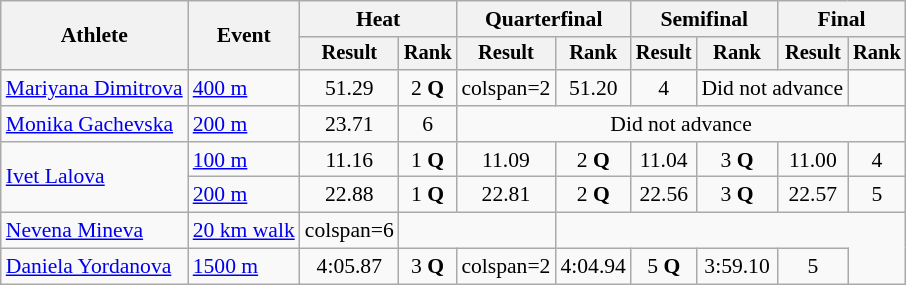<table class=wikitable style="font-size:90%">
<tr>
<th rowspan="2">Athlete</th>
<th rowspan="2">Event</th>
<th colspan="2">Heat</th>
<th colspan="2">Quarterfinal</th>
<th colspan="2">Semifinal</th>
<th colspan="2">Final</th>
</tr>
<tr style="font-size:95%">
<th>Result</th>
<th>Rank</th>
<th>Result</th>
<th>Rank</th>
<th>Result</th>
<th>Rank</th>
<th>Result</th>
<th>Rank</th>
</tr>
<tr align=center>
<td align=left><a href='#'>Mariyana Dimitrova</a></td>
<td align=left><a href='#'>400 m</a></td>
<td>51.29</td>
<td>2 <strong>Q</strong></td>
<td>colspan=2 </td>
<td>51.20</td>
<td>4</td>
<td colspan=2>Did not advance</td>
</tr>
<tr align=center>
<td align=left><a href='#'>Monika Gachevska</a></td>
<td align=left><a href='#'>200 m</a></td>
<td>23.71</td>
<td>6</td>
<td colspan=6>Did not advance</td>
</tr>
<tr align=center>
<td align=left rowspan=2><a href='#'>Ivet Lalova</a></td>
<td align=left><a href='#'>100 m</a></td>
<td>11.16</td>
<td>1 <strong>Q</strong></td>
<td>11.09</td>
<td>2 <strong>Q</strong></td>
<td>11.04</td>
<td>3 <strong>Q</strong></td>
<td>11.00</td>
<td>4</td>
</tr>
<tr align=center>
<td align=left><a href='#'>200 m</a></td>
<td>22.88</td>
<td>1 <strong>Q</strong></td>
<td>22.81</td>
<td>2 <strong>Q</strong></td>
<td>22.56</td>
<td>3 <strong>Q</strong></td>
<td>22.57</td>
<td>5</td>
</tr>
<tr align=center>
<td align=left><a href='#'>Nevena Mineva</a></td>
<td align=left><a href='#'>20 km walk</a></td>
<td>colspan=6 </td>
<td colspan=2></td>
</tr>
<tr align=center>
<td align=left><a href='#'>Daniela Yordanova</a></td>
<td align=left><a href='#'>1500 m</a></td>
<td>4:05.87</td>
<td>3 <strong>Q</strong></td>
<td>colspan=2 </td>
<td>4:04.94</td>
<td>5 <strong>Q</strong></td>
<td>3:59.10</td>
<td>5</td>
</tr>
</table>
